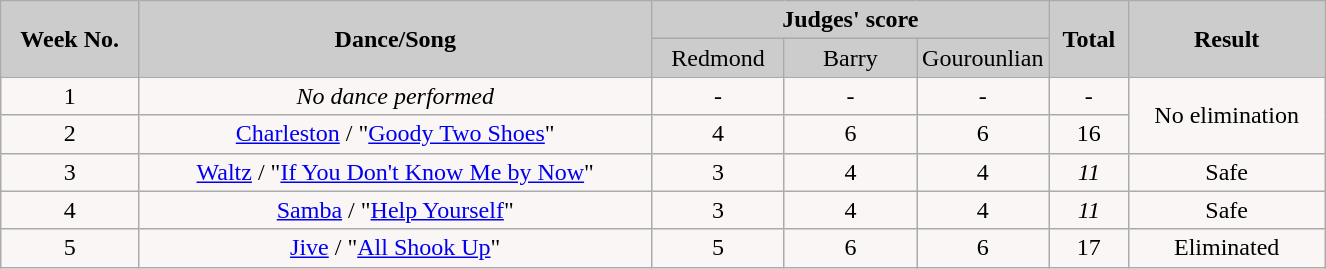<table class="wikitable collapsible">
<tr>
<th rowspan="2" style="background:#ccc; text-align:Center;"><strong>Week No.</strong></th>
<th rowspan="2" style="background:#ccc; text-align:Center;"><strong>Dance/Song</strong></th>
<th colspan="3" style="background:#ccc; text-align:Center;"><strong>Judges' score</strong></th>
<th rowspan="2" style="background:#ccc; text-align:Center;"><strong>Total</strong></th>
<th rowspan="2" style="background:#ccc; text-align:Center;"><strong>Result</strong></th>
</tr>
<tr style="text-align:center; background:#ccc;">
<td style="width:10%; ">Redmond</td>
<td style="width:10%; ">Barry</td>
<td style="width:10%; ">Gourounlian</td>
</tr>
<tr style="text-align:center; background:#faf6f6;">
<td>1</td>
<td><em>No dance performed</em></td>
<td>-</td>
<td>-</td>
<td>-</td>
<td>-</td>
<td rowspan="2">No elimination</td>
</tr>
<tr style="text-align:center; background:#faf6f6;">
<td>2</td>
<td><a href='#'>Charleston</a> / "<a href='#'>Goody Two Shoes</a>"</td>
<td>4</td>
<td>6</td>
<td>6</td>
<td>16</td>
</tr>
<tr style="text-align:center; background:#faf6f6;">
<td>3</td>
<td><a href='#'>Waltz</a> / "<a href='#'>If You Don't Know Me by Now</a>"</td>
<td>3</td>
<td>4</td>
<td>4</td>
<td><span><em>11</em></span></td>
<td>Safe</td>
</tr>
<tr style="text-align:center; background:#faf6f6;">
<td>4</td>
<td><a href='#'>Samba</a> / "<a href='#'>Help Yourself</a>"</td>
<td>3</td>
<td>4</td>
<td>4</td>
<td><span><em>11</em></span></td>
<td>Safe</td>
</tr>
<tr style="text-align:center; background:#faf6f6;">
<td>5</td>
<td><a href='#'>Jive</a> / "<a href='#'>All Shook Up</a>"</td>
<td>5</td>
<td>6</td>
<td>6</td>
<td>17</td>
<td>Eliminated</td>
</tr>
</table>
